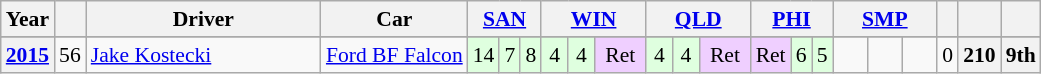<table class="wikitable" style="font-size: 90%; text-align: center">
<tr>
<th valign="middle">Year</th>
<th valign="middle"></th>
<th valign="middle" width="150">Driver</th>
<th valign="middle">Car</th>
<th colspan="3" width="42px"><a href='#'>SAN</a><br></th>
<th colspan="3" width="63px"><a href='#'>WIN</a><br></th>
<th colspan="3" width="63px"><a href='#'>QLD</a><br></th>
<th colspan="3" width="42px"><a href='#'>PHI</a><br></th>
<th colspan="3" width="63px"><a href='#'>SMP</a><br></th>
<th valign="middle"></th>
<th valign="middle"></th>
<th valign="middle"></th>
</tr>
<tr>
</tr>
<tr>
<th rowspan="2" valign="middle"><a href='#'>2015</a></th>
<td>56</td>
<td align="left"> <a href='#'>Jake Kostecki</a></td>
<td><a href='#'>Ford BF Falcon</a></td>
<td style="background: #dfffdf">14</td>
<td style="background: #dfffdf">7</td>
<td style="background: #dfffdf">8</td>
<td style="background: #dfffdf">4</td>
<td style="background: #dfffdf">4</td>
<td style="background: #efcfff">Ret</td>
<td style="background: #dfffdf">4</td>
<td style="background: #dfffdf">4</td>
<td style="background: #efcfff">Ret</td>
<td style="background: #efcfff">Ret</td>
<td style="background: #dfffdf">6</td>
<td style="background: #dfffdf">5</td>
<td></td>
<td></td>
<td></td>
<td>0</td>
<th>210</th>
<th>9th</th>
</tr>
</table>
